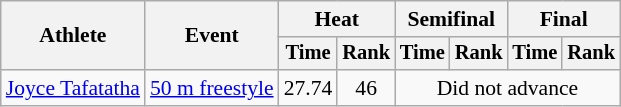<table class=wikitable style="font-size:90%">
<tr>
<th rowspan="2">Athlete</th>
<th rowspan="2">Event</th>
<th colspan="2">Heat</th>
<th colspan="2">Semifinal</th>
<th colspan="2">Final</th>
</tr>
<tr style="font-size:95%">
<th>Time</th>
<th>Rank</th>
<th>Time</th>
<th>Rank</th>
<th>Time</th>
<th>Rank</th>
</tr>
<tr align=center>
<td align=left><a href='#'>Joyce Tafatatha</a></td>
<td align=left><a href='#'>50 m freestyle</a></td>
<td>27.74</td>
<td>46</td>
<td colspan=4>Did not advance</td>
</tr>
</table>
